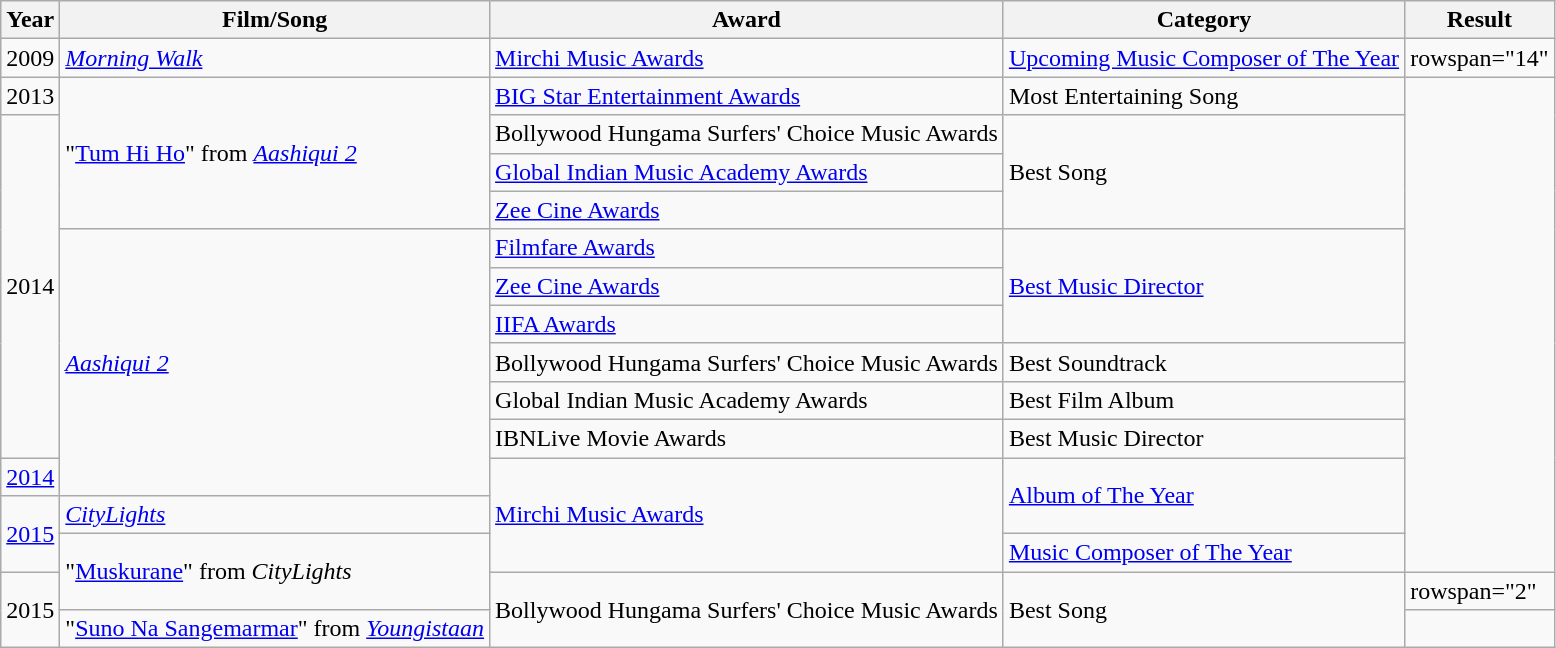<table class="wikitable">
<tr>
<th>Year</th>
<th>Film/Song</th>
<th>Award</th>
<th>Category</th>
<th>Result</th>
</tr>
<tr>
<td>2009</td>
<td><em><a href='#'>Morning Walk</a></em></td>
<td><a href='#'>Mirchi Music Awards</a></td>
<td><a href='#'>Upcoming Music Composer of The Year</a></td>
<td>rowspan="14" </td>
</tr>
<tr>
<td>2013</td>
<td rowspan="4">"<a href='#'>Tum Hi Ho</a>" from <em><a href='#'>Aashiqui 2</a></em></td>
<td><a href='#'>BIG Star Entertainment Awards</a></td>
<td>Most Entertaining Song</td>
</tr>
<tr>
<td rowspan="9">2014</td>
<td>Bollywood Hungama Surfers' Choice Music Awards</td>
<td rowspan="3">Best Song</td>
</tr>
<tr>
<td><a href='#'>Global Indian Music Academy Awards</a></td>
</tr>
<tr>
<td><a href='#'>Zee Cine Awards</a></td>
</tr>
<tr>
<td rowspan="7"><em><a href='#'>Aashiqui 2</a></em></td>
<td><a href='#'>Filmfare Awards</a></td>
<td rowspan="3"><a href='#'>Best Music Director</a></td>
</tr>
<tr>
<td><a href='#'>Zee Cine Awards</a></td>
</tr>
<tr>
<td><a href='#'>IIFA Awards</a></td>
</tr>
<tr>
<td>Bollywood Hungama Surfers' Choice Music Awards</td>
<td>Best Soundtrack</td>
</tr>
<tr>
<td>Global Indian Music Academy Awards</td>
<td>Best Film Album</td>
</tr>
<tr>
<td>IBNLive Movie Awards</td>
<td>Best Music Director</td>
</tr>
<tr>
<td><a href='#'>2014</a></td>
<td rowspan="3"><a href='#'>Mirchi Music Awards</a></td>
<td rowspan="2"><a href='#'>Album of The Year</a></td>
</tr>
<tr>
<td rowspan="2"><a href='#'>2015</a></td>
<td><em><a href='#'>CityLights</a></em></td>
</tr>
<tr>
<td rowspan="2">"<a href='#'>Muskurane</a>" from <em>CityLights</em></td>
<td><a href='#'>Music Composer of The Year</a></td>
</tr>
<tr>
<td rowspan="2">2015</td>
<td rowspan="2">Bollywood Hungama Surfers' Choice Music Awards</td>
<td rowspan="2">Best Song</td>
<td>rowspan="2" </td>
</tr>
<tr>
<td>"<a href='#'>Suno Na Sangemarmar</a>" from <em><a href='#'>Youngistaan</a></em></td>
</tr>
</table>
